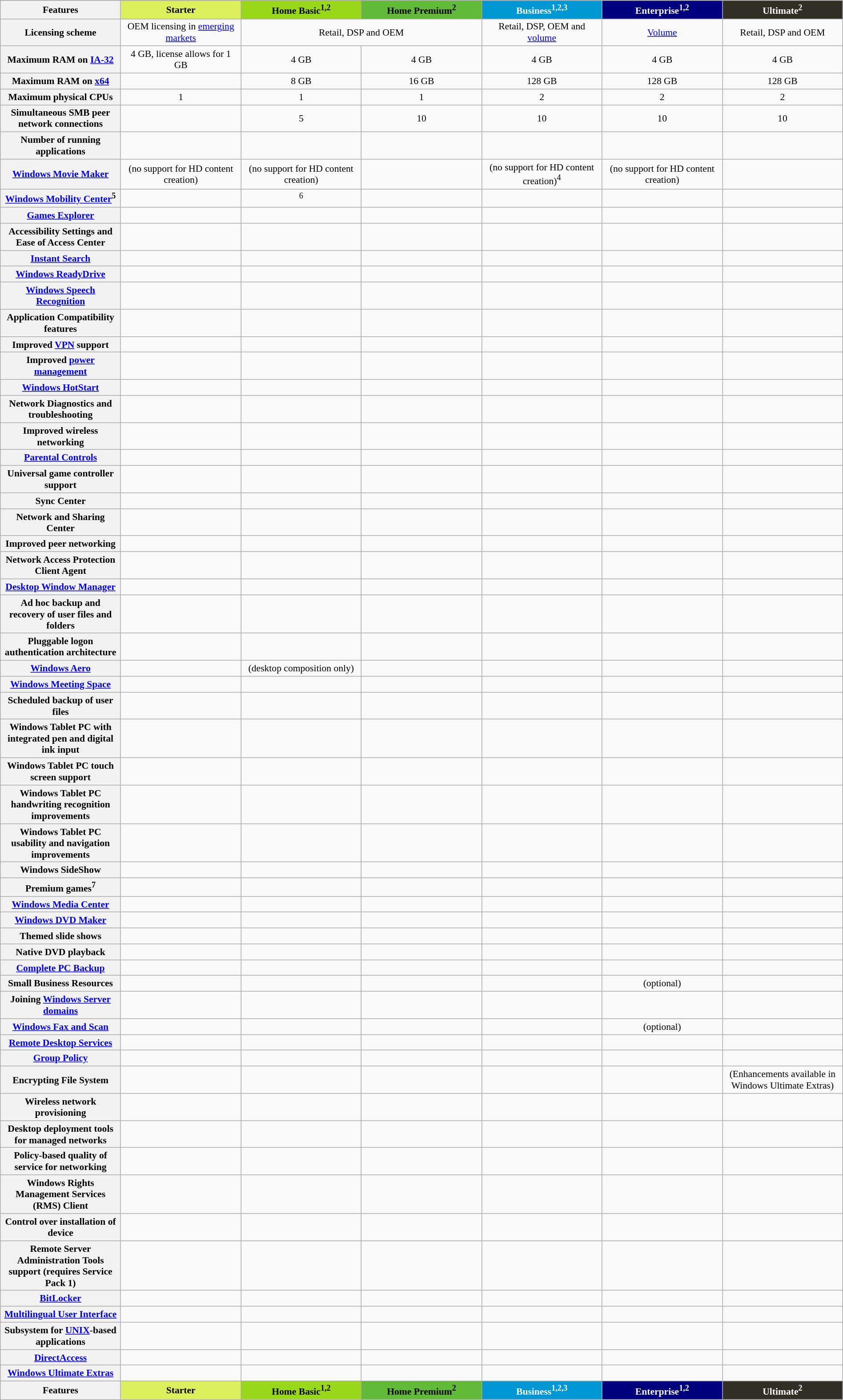<table class="wikitable" style="font-size: 90%; text-align:center; vertical-align:middle; width:100%; table-layout:fixed;">
<tr>
</tr>
<tr>
<th scope="col">Features</th>
<th scope="col" style="background:#dcf05d">Starter</th>
<th scope="col" style="background:#99d818">Home Basic<sup>1,2</sup></th>
<th scope="col" style="background:#60b937">Home Premium<sup>2</sup></th>
<th scope="col" style="background:#0098d4; color:white">Business<sup>1,2,3</sup></th>
<th scope="col" style="background:#00007f; color:white">Enterprise<sup>1,2</sup></th>
<th scope="col" style="background:#312e25; color:white">Ultimate<sup>2</sup></th>
</tr>
<tr>
<th scope="row">Licensing scheme</th>
<td>OEM licensing in <a href='#'>emerging markets</a></td>
<td colspan="2">Retail, DSP and OEM</td>
<td>Retail, DSP, OEM and <a href='#'>volume</a></td>
<td><a href='#'>Volume</a></td>
<td>Retail, DSP and OEM</td>
</tr>
<tr>
<th scope="row">Maximum RAM on <a href='#'>IA-32</a></th>
<td>4 GB, license allows for 1 GB</td>
<td>4 GB</td>
<td>4 GB</td>
<td>4 GB</td>
<td>4 GB</td>
<td>4 GB</td>
</tr>
<tr>
<th scope="row">Maximum RAM on <a href='#'>x64</a></th>
<td></td>
<td>8 GB</td>
<td>16 GB</td>
<td>128 GB</td>
<td>128 GB</td>
<td>128 GB</td>
</tr>
<tr>
<th scope="row">Maximum physical CPUs</th>
<td>1</td>
<td>1</td>
<td>1</td>
<td>2</td>
<td>2</td>
<td>2</td>
</tr>
<tr>
<th scope="row">Simultaneous SMB peer network connections</th>
<td></td>
<td>5</td>
<td>10</td>
<td>10</td>
<td>10</td>
<td>10</td>
</tr>
<tr>
<th scope="row">Number of running applications</th>
<td></td>
<td></td>
<td></td>
<td></td>
<td></td>
<td></td>
</tr>
<tr>
<th scope="row"><a href='#'>Windows Movie Maker</a></th>
<td> (no support for HD content creation)</td>
<td> (no support for HD content creation)</td>
<td></td>
<td> (no support for HD content creation)<sup>4</sup></td>
<td> (no support for HD content creation)</td>
<td></td>
</tr>
<tr>
<th scope="row"><a href='#'>Windows Mobility Center</a><sup>5</sup></th>
<td></td>
<td><sup>6</sup></td>
<td></td>
<td></td>
<td></td>
<td></td>
</tr>
<tr>
<th scope="row"><a href='#'>Games Explorer</a></th>
<td></td>
<td></td>
<td></td>
<td></td>
<td></td>
<td></td>
</tr>
<tr>
<th scope="row">Accessibility Settings and Ease of Access Center</th>
<td></td>
<td></td>
<td></td>
<td></td>
<td></td>
<td></td>
</tr>
<tr>
<th scope="row"><a href='#'>Instant Search</a></th>
<td></td>
<td></td>
<td></td>
<td></td>
<td></td>
<td></td>
</tr>
<tr>
<th scope="row"><a href='#'>Windows ReadyDrive</a></th>
<td></td>
<td></td>
<td></td>
<td></td>
<td></td>
<td></td>
</tr>
<tr>
<th scope="row"><a href='#'>Windows Speech Recognition</a></th>
<td></td>
<td></td>
<td></td>
<td></td>
<td></td>
<td></td>
</tr>
<tr>
<th scope="row">Application Compatibility features</th>
<td></td>
<td></td>
<td></td>
<td></td>
<td></td>
<td></td>
</tr>
<tr>
<th scope="row">Improved <a href='#'>VPN</a> support</th>
<td></td>
<td></td>
<td></td>
<td></td>
<td></td>
<td></td>
</tr>
<tr>
<th scope="row">Improved <a href='#'>power management</a></th>
<td></td>
<td></td>
<td></td>
<td></td>
<td></td>
<td></td>
</tr>
<tr>
<th scope="row"><a href='#'>Windows HotStart</a></th>
<td></td>
<td></td>
<td></td>
<td></td>
<td></td>
<td></td>
</tr>
<tr>
<th scope="row">Network Diagnostics and troubleshooting</th>
<td></td>
<td></td>
<td></td>
<td></td>
<td></td>
<td></td>
</tr>
<tr>
<th scope="row">Improved wireless networking</th>
<td></td>
<td></td>
<td></td>
<td></td>
<td></td>
<td></td>
</tr>
<tr>
<th scope="row"><a href='#'>Parental Controls</a></th>
<td></td>
<td></td>
<td></td>
<td></td>
<td></td>
<td></td>
</tr>
<tr>
<th scope="row">Universal game controller support</th>
<td></td>
<td></td>
<td></td>
<td></td>
<td></td>
<td></td>
</tr>
<tr>
<th scope="row">Sync Center</th>
<td></td>
<td></td>
<td></td>
<td></td>
<td></td>
<td></td>
</tr>
<tr>
<th scope="row">Network and Sharing Center</th>
<td></td>
<td></td>
<td></td>
<td></td>
<td></td>
<td></td>
</tr>
<tr>
<th scope="row">Improved peer networking</th>
<td></td>
<td></td>
<td></td>
<td></td>
<td></td>
<td></td>
</tr>
<tr>
<th scope="row">Network Access Protection Client Agent</th>
<td></td>
<td></td>
<td></td>
<td></td>
<td></td>
<td></td>
</tr>
<tr>
<th scope="row"><a href='#'>Desktop Window Manager</a></th>
<td></td>
<td></td>
<td></td>
<td></td>
<td></td>
<td></td>
</tr>
<tr>
<th scope="row">Ad hoc backup and recovery of user files and folders</th>
<td></td>
<td></td>
<td></td>
<td></td>
<td></td>
<td></td>
</tr>
<tr>
<th scope="row">Pluggable logon authentication architecture</th>
<td></td>
<td></td>
<td></td>
<td></td>
<td></td>
<td></td>
</tr>
<tr>
<th scope="row"><a href='#'>Windows Aero</a></th>
<td></td>
<td> (desktop composition only)</td>
<td></td>
<td></td>
<td></td>
<td></td>
</tr>
<tr>
<th scope="row"><a href='#'>Windows Meeting Space</a></th>
<td></td>
<td></td>
<td></td>
<td></td>
<td></td>
<td></td>
</tr>
<tr>
<th scope="row">Scheduled backup of user files</th>
<td></td>
<td></td>
<td></td>
<td></td>
<td></td>
<td></td>
</tr>
<tr>
<th scope="row">Windows Tablet PC with integrated pen and digital ink input</th>
<td></td>
<td></td>
<td></td>
<td></td>
<td></td>
<td></td>
</tr>
<tr>
<th scope="row">Windows Tablet PC touch screen support</th>
<td></td>
<td></td>
<td></td>
<td></td>
<td></td>
<td></td>
</tr>
<tr>
<th scope="row">Windows Tablet PC handwriting recognition improvements</th>
<td></td>
<td></td>
<td></td>
<td></td>
<td></td>
<td></td>
</tr>
<tr>
<th scope="row">Windows Tablet PC usability and navigation improvements</th>
<td></td>
<td></td>
<td></td>
<td></td>
<td></td>
<td></td>
</tr>
<tr>
<th scope="row">Windows SideShow</th>
<td></td>
<td></td>
<td></td>
<td></td>
<td></td>
<td></td>
</tr>
<tr>
<th scope="row">Premium games<sup>7</sup></th>
<td></td>
<td></td>
<td></td>
<td></td>
<td></td>
<td></td>
</tr>
<tr>
<th scope="row"><a href='#'>Windows Media Center</a></th>
<td></td>
<td></td>
<td></td>
<td></td>
<td></td>
<td></td>
</tr>
<tr>
<th scope="row"><a href='#'>Windows DVD Maker</a></th>
<td></td>
<td></td>
<td></td>
<td></td>
<td></td>
<td></td>
</tr>
<tr>
<th scope="row">Themed slide shows</th>
<td></td>
<td></td>
<td></td>
<td></td>
<td></td>
<td></td>
</tr>
<tr>
<th scope="row">Native DVD playback</th>
<td></td>
<td></td>
<td></td>
<td></td>
<td></td>
<td></td>
</tr>
<tr>
<th scope="row"><a href='#'>Complete PC Backup</a></th>
<td></td>
<td></td>
<td></td>
<td></td>
<td></td>
<td></td>
</tr>
<tr>
<th scope="row">Small Business Resources</th>
<td></td>
<td></td>
<td></td>
<td></td>
<td> (optional)</td>
<td></td>
</tr>
<tr>
<th scope="row">Joining <a href='#'>Windows Server domains</a></th>
<td></td>
<td></td>
<td></td>
<td></td>
<td></td>
<td></td>
</tr>
<tr>
<th scope="row"><a href='#'>Windows Fax and Scan</a></th>
<td></td>
<td></td>
<td></td>
<td></td>
<td> (optional)</td>
<td></td>
</tr>
<tr>
<th scope="row"><a href='#'>Remote Desktop Services</a></th>
<td></td>
<td></td>
<td></td>
<td></td>
<td></td>
<td></td>
</tr>
<tr>
<th scope="row"><a href='#'>Group Policy</a></th>
<td></td>
<td></td>
<td></td>
<td></td>
<td></td>
<td></td>
</tr>
<tr>
<th scope="row">Encrypting File System</th>
<td></td>
<td></td>
<td></td>
<td></td>
<td></td>
<td> (Enhancements available in Windows Ultimate Extras)</td>
</tr>
<tr>
<th scope="row">Wireless network provisioning</th>
<td></td>
<td></td>
<td></td>
<td></td>
<td></td>
<td></td>
</tr>
<tr>
<th scope="row">Desktop deployment tools for managed networks</th>
<td></td>
<td></td>
<td></td>
<td></td>
<td></td>
<td></td>
</tr>
<tr>
<th scope="row">Policy-based quality of service for networking</th>
<td></td>
<td></td>
<td></td>
<td></td>
<td></td>
<td></td>
</tr>
<tr>
<th scope="row">Windows Rights Management Services (RMS) Client</th>
<td></td>
<td></td>
<td></td>
<td></td>
<td></td>
<td></td>
</tr>
<tr>
<th scope="row">Control over installation of device</th>
<td></td>
<td></td>
<td></td>
<td></td>
<td></td>
<td></td>
</tr>
<tr>
<th scope="row">Remote Server Administration Tools support (requires Service Pack 1)</th>
<td></td>
<td></td>
<td></td>
<td></td>
<td></td>
<td></td>
</tr>
<tr>
<th scope="row"><a href='#'>BitLocker</a></th>
<td></td>
<td></td>
<td></td>
<td></td>
<td></td>
<td></td>
</tr>
<tr>
<th scope="row"><a href='#'>Multilingual User Interface</a></th>
<td></td>
<td></td>
<td></td>
<td></td>
<td></td>
<td></td>
</tr>
<tr>
<th scope="row">Subsystem for <a href='#'>UNIX</a>-based applications</th>
<td></td>
<td></td>
<td></td>
<td></td>
<td></td>
<td></td>
</tr>
<tr>
<th scope="row"><a href='#'>DirectAccess</a></th>
<td></td>
<td></td>
<td></td>
<td></td>
<td></td>
<td></td>
</tr>
<tr>
<th scope="row"><a href='#'>Windows Ultimate Extras</a></th>
<td></td>
<td></td>
<td></td>
<td></td>
<td></td>
<td></td>
</tr>
<tr>
<th scope="col">Features</th>
<th scope="col" style="background:#dcf05d">Starter</th>
<th scope="col" style="background:#99d818">Home Basic<sup>1,2</sup></th>
<th scope="col" style="background:#60b937">Home Premium<sup>2</sup></th>
<th scope="col" style="background:#0098d4; color:white">Business<sup>1,2,3</sup></th>
<th scope="col" style="background:#00007f; color:white">Enterprise<sup>1,2</sup></th>
<th scope="col" style="background:#312e25; color:white">Ultimate<sup>2</sup></th>
</tr>
</table>
